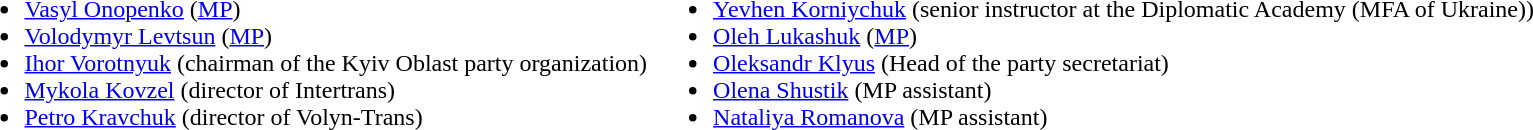<table>
<tr>
<td><br><ul><li><a href='#'>Vasyl Onopenko</a> (<a href='#'>MP</a>)</li><li><a href='#'>Volodymyr Levtsun</a> (<a href='#'>MP</a>)</li><li><a href='#'>Ihor Vorotnyuk</a> (chairman of the Kyiv Oblast party organization)</li><li><a href='#'>Mykola Kovzel</a> (director of Intertrans)</li><li><a href='#'>Petro Kravchuk</a> (director of Volyn-Trans)</li></ul></td>
<td><br><ul><li><a href='#'>Yevhen Korniychuk</a> (senior instructor at the Diplomatic Academy (MFA of Ukraine))</li><li><a href='#'>Oleh Lukashuk</a> (<a href='#'>MP</a>)</li><li><a href='#'>Oleksandr Klyus</a> (Head of the party secretariat)</li><li><a href='#'>Olena Shustik</a> (MP assistant)</li><li><a href='#'>Nataliya Romanova</a> (MP assistant)</li></ul></td>
</tr>
</table>
